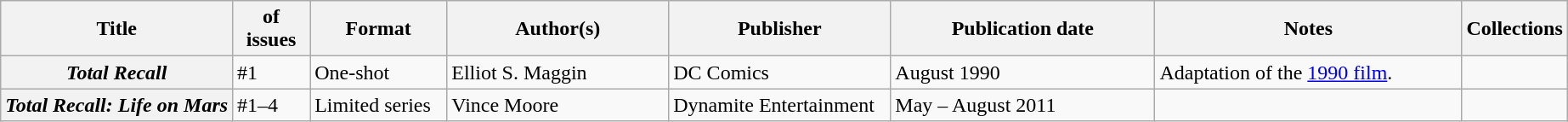<table class="wikitable">
<tr>
<th>Title</th>
<th style="width:40pt"> of issues</th>
<th style="width:75pt">Format</th>
<th style="width:125pt">Author(s)</th>
<th style="width:125pt">Publisher</th>
<th style="width:150pt">Publication date</th>
<th style="width:175pt">Notes</th>
<th>Collections</th>
</tr>
<tr>
<th><em>Total Recall</em></th>
<td>#1</td>
<td>One-shot</td>
<td>Elliot S. Maggin</td>
<td>DC Comics</td>
<td>August 1990</td>
<td>Adaptation of the <a href='#'>1990 film</a>.</td>
<td></td>
</tr>
<tr>
<th><em>Total Recall: Life on Mars</em></th>
<td>#1–4</td>
<td>Limited series</td>
<td>Vince Moore</td>
<td>Dynamite Entertainment</td>
<td>May – August 2011</td>
<td></td>
<td></td>
</tr>
</table>
